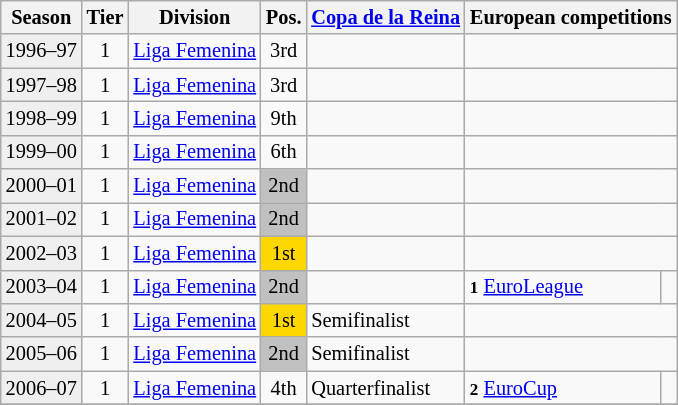<table class="wikitable" style="font-size:85%">
<tr>
<th>Season</th>
<th>Tier</th>
<th>Division</th>
<th>Pos.</th>
<th><a href='#'>Copa de la Reina</a></th>
<th colspan=2>European competitions</th>
</tr>
<tr>
<td style="background:#efefef;">1996–97</td>
<td align="center">1</td>
<td><a href='#'>Liga Femenina</a></td>
<td align="center">3rd</td>
<td></td>
<td colspan=2></td>
</tr>
<tr>
<td style="background:#efefef;">1997–98</td>
<td align="center">1</td>
<td><a href='#'>Liga Femenina</a></td>
<td align="center">3rd</td>
<td></td>
<td colspan=2></td>
</tr>
<tr>
<td style="background:#efefef;">1998–99</td>
<td align="center">1</td>
<td><a href='#'>Liga Femenina</a></td>
<td align="center">9th</td>
<td></td>
<td colspan=2></td>
</tr>
<tr>
<td style="background:#efefef;">1999–00</td>
<td align="center">1</td>
<td><a href='#'>Liga Femenina</a></td>
<td align="center">6th</td>
<td></td>
<td colspan=2></td>
</tr>
<tr>
<td style="background:#efefef;">2000–01</td>
<td align="center">1</td>
<td><a href='#'>Liga Femenina</a></td>
<td style="background:silver" align="center">2nd</td>
<td></td>
<td colspan=2></td>
</tr>
<tr>
<td style="background:#efefef;">2001–02</td>
<td align="center">1</td>
<td><a href='#'>Liga Femenina</a></td>
<td style="background:silver" align="center">2nd</td>
<td></td>
<td colspan=2></td>
</tr>
<tr>
<td style="background:#efefef;">2002–03</td>
<td align="center">1</td>
<td><a href='#'>Liga Femenina</a></td>
<td style="background:gold" align="center">1st</td>
<td></td>
<td colspan=2></td>
</tr>
<tr>
<td style="background:#efefef;">2003–04</td>
<td align="center">1</td>
<td><a href='#'>Liga Femenina</a></td>
<td style="background:silver" align="center">2nd</td>
<td></td>
<td><small><strong>1</strong></small> <a href='#'>EuroLeague</a></td>
<td align=center></td>
</tr>
<tr>
<td style="background:#efefef;">2004–05</td>
<td align="center">1</td>
<td><a href='#'>Liga Femenina</a></td>
<td style="background:gold" align="center">1st</td>
<td>Semifinalist</td>
<td colspan=2></td>
</tr>
<tr>
<td style="background:#efefef;">2005–06</td>
<td align="center">1</td>
<td><a href='#'>Liga Femenina</a></td>
<td style="background:silver" align="center">2nd</td>
<td>Semifinalist</td>
<td colspan=2></td>
</tr>
<tr>
<td style="background:#efefef;">2006–07</td>
<td align="center">1</td>
<td><a href='#'>Liga Femenina</a></td>
<td align="center">4th</td>
<td>Quarterfinalist</td>
<td><small><strong>2</strong></small> <a href='#'>EuroCup</a></td>
<td align=center></td>
</tr>
<tr>
</tr>
</table>
